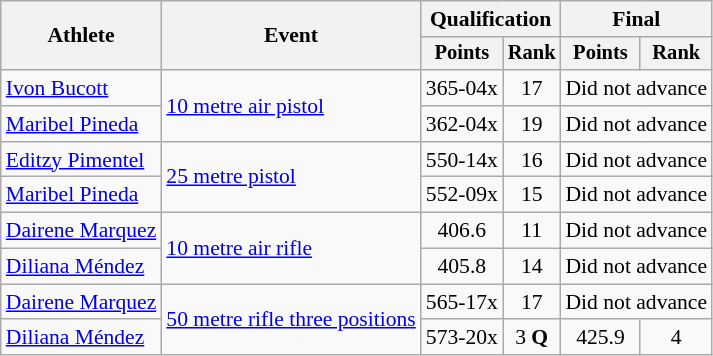<table class="wikitable" style="font-size:90%">
<tr>
<th rowspan=2>Athlete</th>
<th rowspan=2>Event</th>
<th colspan=2>Qualification</th>
<th colspan=2>Final</th>
</tr>
<tr style="font-size:95%">
<th>Points</th>
<th>Rank</th>
<th>Points</th>
<th>Rank</th>
</tr>
<tr align=center>
<td align=left><a href='#'>Ivon Bucott</a></td>
<td align=left rowspan="2"><a href='#'>10 metre air pistol</a></td>
<td>365-04x</td>
<td>17</td>
<td colspan="2">Did not advance</td>
</tr>
<tr align=center>
<td align=left><a href='#'>Maribel Pineda</a></td>
<td>362-04x</td>
<td>19</td>
<td colspan="2">Did not advance</td>
</tr>
<tr align=center>
<td align=left><a href='#'>Editzy Pimentel</a></td>
<td align=left rowspan="2"><a href='#'>25 metre pistol</a></td>
<td>550-14x</td>
<td>16</td>
<td colspan="2">Did not advance</td>
</tr>
<tr align=center>
<td align=left><a href='#'>Maribel Pineda</a></td>
<td>552-09x</td>
<td>15</td>
<td colspan="2">Did not advance</td>
</tr>
<tr align=center>
<td align=left><a href='#'>Dairene Marquez</a></td>
<td align=left rowspan="2"><a href='#'>10 metre air rifle</a></td>
<td>406.6</td>
<td>11</td>
<td colspan="2">Did not advance</td>
</tr>
<tr align=center>
<td align=left><a href='#'>Diliana Méndez</a></td>
<td>405.8</td>
<td>14</td>
<td colspan="2">Did not advance</td>
</tr>
<tr align=center>
<td align=left><a href='#'>Dairene Marquez</a></td>
<td align=left rowspan="2"><a href='#'>50 metre rifle three positions</a></td>
<td>565-17x</td>
<td>17</td>
<td colspan="2">Did not advance</td>
</tr>
<tr align=center>
<td align=left><a href='#'>Diliana Méndez</a></td>
<td>573-20x</td>
<td>3 <strong>Q</strong></td>
<td>425.9</td>
<td>4</td>
</tr>
</table>
